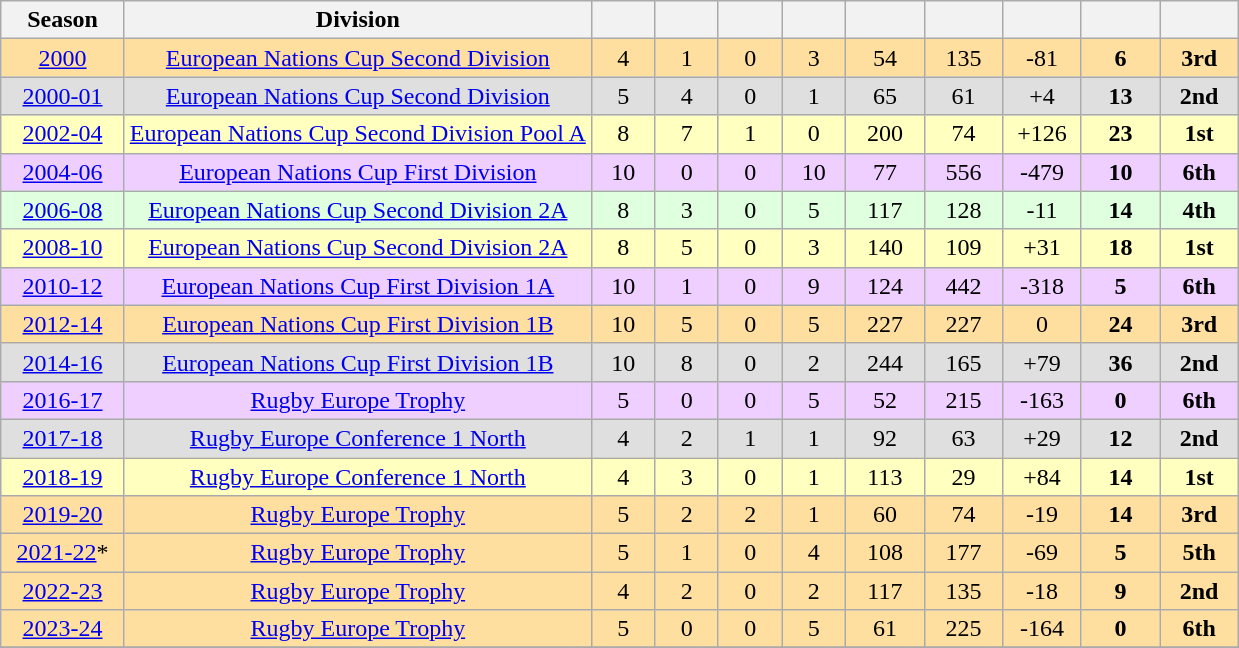<table class="wikitable" style="text-align: center">
<tr>
<th width=75>Season</th>
<th>Division</th>
<th width=35></th>
<th width=35></th>
<th width=35></th>
<th width=35></th>
<th width=45></th>
<th width=45></th>
<th width=45></th>
<th width=45></th>
<th width=45></th>
</tr>
<tr style="background:#ffdf9f;">
<td><a href='#'>2000</a></td>
<td><a href='#'>European Nations Cup Second Division</a></td>
<td>4</td>
<td>1</td>
<td>0</td>
<td>3</td>
<td>54</td>
<td>135</td>
<td>-81</td>
<td><strong>6</strong></td>
<td><strong>3rd</strong></td>
</tr>
<tr style="background:#dfdfdf;">
<td><a href='#'>2000-01</a></td>
<td><a href='#'>European Nations Cup Second Division</a></td>
<td>5</td>
<td>4</td>
<td>0</td>
<td>1</td>
<td>65</td>
<td>61</td>
<td>+4</td>
<td><strong>13</strong></td>
<td><strong>2nd</strong></td>
</tr>
<tr style="background:#ffffbf;">
<td><a href='#'>2002-04</a></td>
<td><a href='#'>European Nations Cup Second Division Pool A</a></td>
<td>8</td>
<td>7</td>
<td>1</td>
<td>0</td>
<td>200</td>
<td>74</td>
<td>+126</td>
<td><strong>23</strong></td>
<td><strong>1st</strong></td>
</tr>
<tr style="background:#efcfff;">
<td><a href='#'>2004-06</a></td>
<td><a href='#'>European Nations Cup First Division</a></td>
<td>10</td>
<td>0</td>
<td>0</td>
<td>10</td>
<td>77</td>
<td>556</td>
<td>-479</td>
<td><strong>10</strong></td>
<td><strong>6th</strong></td>
</tr>
<tr style="background:#dfffdf;">
<td><a href='#'>2006-08</a></td>
<td><a href='#'>European Nations Cup Second Division 2A</a></td>
<td>8</td>
<td>3</td>
<td>0</td>
<td>5</td>
<td>117</td>
<td>128</td>
<td>-11</td>
<td><strong>14</strong></td>
<td><strong>4th</strong></td>
</tr>
<tr style="background:#ffffbf;">
<td><a href='#'>2008-10</a></td>
<td><a href='#'>European Nations Cup Second Division 2A</a></td>
<td>8</td>
<td>5</td>
<td>0</td>
<td>3</td>
<td>140</td>
<td>109</td>
<td>+31</td>
<td><strong>18</strong></td>
<td><strong>1st</strong></td>
</tr>
<tr style="background:#efcfff;">
<td><a href='#'>2010-12</a></td>
<td><a href='#'>European Nations Cup First Division 1A</a></td>
<td>10</td>
<td>1</td>
<td>0</td>
<td>9</td>
<td>124</td>
<td>442</td>
<td>-318</td>
<td><strong>5</strong></td>
<td><strong>6th</strong></td>
</tr>
<tr style="background:#ffdf9f;">
<td><a href='#'>2012-14</a></td>
<td><a href='#'>European Nations Cup First Division 1B</a></td>
<td>10</td>
<td>5</td>
<td>0</td>
<td>5</td>
<td>227</td>
<td>227</td>
<td>0</td>
<td><strong>24</strong></td>
<td><strong>3rd</strong></td>
</tr>
<tr style="background:#dfdfdf;">
<td><a href='#'>2014-16</a></td>
<td><a href='#'>European Nations Cup First Division 1B</a></td>
<td>10</td>
<td>8</td>
<td>0</td>
<td>2</td>
<td>244</td>
<td>165</td>
<td>+79</td>
<td><strong>36</strong></td>
<td><strong>2nd</strong></td>
</tr>
<tr style="background:#efcfff;">
<td><a href='#'>2016-17</a></td>
<td><a href='#'>Rugby Europe Trophy</a></td>
<td>5</td>
<td>0</td>
<td>0</td>
<td>5</td>
<td>52</td>
<td>215</td>
<td>-163</td>
<td><strong>0</strong></td>
<td><strong>6th</strong></td>
</tr>
<tr style="background:#dfdfdf;">
<td><a href='#'>2017-18</a></td>
<td><a href='#'>Rugby Europe Conference 1 North</a></td>
<td>4</td>
<td>2</td>
<td>1</td>
<td>1</td>
<td>92</td>
<td>63</td>
<td>+29</td>
<td><strong>12</strong></td>
<td><strong>2nd</strong></td>
</tr>
<tr style="background:#ffffbf;">
<td><a href='#'>2018-19</a></td>
<td><a href='#'>Rugby Europe Conference 1 North</a></td>
<td>4</td>
<td>3</td>
<td>0</td>
<td>1</td>
<td>113</td>
<td>29</td>
<td>+84</td>
<td><strong>14</strong></td>
<td><strong>1st</strong></td>
</tr>
<tr style="background:#ffdf9f;">
<td><a href='#'>2019-20</a></td>
<td><a href='#'>Rugby Europe Trophy</a></td>
<td>5</td>
<td>2</td>
<td>2</td>
<td>1</td>
<td>60</td>
<td>74</td>
<td>-19</td>
<td><strong>14</strong></td>
<td><strong>3rd</strong></td>
</tr>
<tr style="background:#ffdf9f;">
<td><a href='#'>2021-22</a>*</td>
<td><a href='#'>Rugby Europe Trophy</a></td>
<td>5</td>
<td>1</td>
<td>0</td>
<td>4</td>
<td>108</td>
<td>177</td>
<td>-69</td>
<td><strong>5</strong></td>
<td><strong>5th</strong></td>
</tr>
<tr style="background:#ffdf9f;">
<td><a href='#'>2022-23</a></td>
<td><a href='#'>Rugby Europe Trophy</a></td>
<td>4</td>
<td>2</td>
<td>0</td>
<td>2</td>
<td>117</td>
<td>135</td>
<td>-18</td>
<td><strong>9</strong></td>
<td><strong>2nd</strong></td>
</tr>
<tr style="background:#ffdf9f;">
<td><a href='#'>2023-24</a></td>
<td><a href='#'>Rugby Europe Trophy</a></td>
<td>5</td>
<td>0</td>
<td>0</td>
<td>5</td>
<td>61</td>
<td>225</td>
<td>-164</td>
<td><strong>0</strong></td>
<td><strong>6th</strong></td>
</tr>
<tr>
</tr>
</table>
